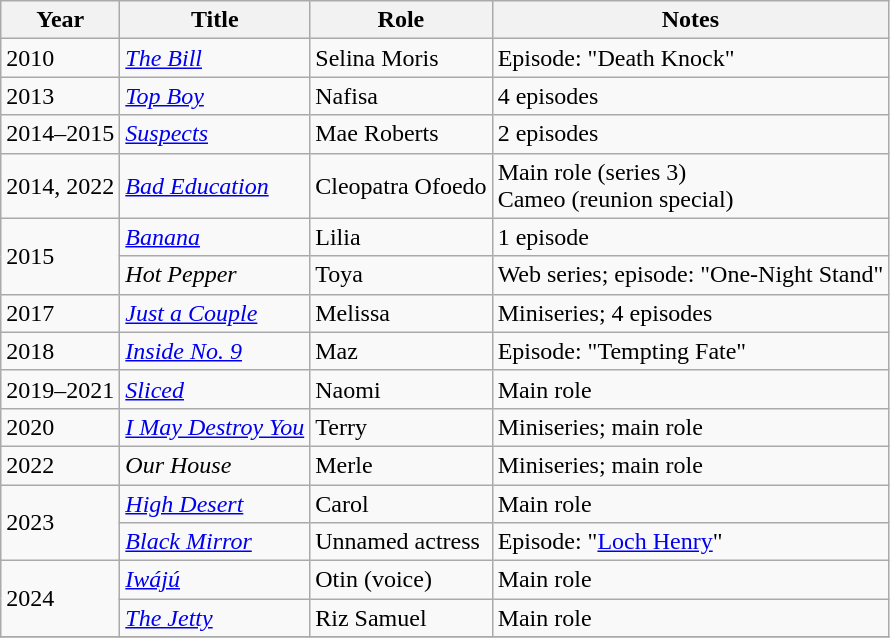<table class="wikitable sortable">
<tr>
<th>Year</th>
<th>Title</th>
<th>Role</th>
<th class="unsortable">Notes</th>
</tr>
<tr>
<td>2010</td>
<td><em><a href='#'>The Bill</a></em></td>
<td>Selina Moris</td>
<td>Episode: "Death Knock"</td>
</tr>
<tr>
<td>2013</td>
<td><em><a href='#'>Top Boy</a></em></td>
<td>Nafisa</td>
<td>4 episodes</td>
</tr>
<tr>
<td>2014–2015</td>
<td><em><a href='#'>Suspects</a></em></td>
<td>Mae Roberts</td>
<td>2 episodes</td>
</tr>
<tr>
<td>2014, 2022</td>
<td><em><a href='#'>Bad Education</a></em></td>
<td>Cleopatra Ofoedo</td>
<td>Main role (series 3) <br> Cameo (reunion special)</td>
</tr>
<tr>
<td rowspan="2">2015</td>
<td><em><a href='#'>Banana</a></em></td>
<td>Lilia</td>
<td>1 episode</td>
</tr>
<tr>
<td><em>Hot Pepper</em></td>
<td>Toya</td>
<td>Web series; episode: "One-Night Stand"</td>
</tr>
<tr>
<td>2017</td>
<td><em><a href='#'>Just a Couple</a></em></td>
<td>Melissa</td>
<td>Miniseries; 4 episodes</td>
</tr>
<tr>
<td>2018</td>
<td><em><a href='#'>Inside No. 9</a></em></td>
<td>Maz</td>
<td>Episode: "Tempting Fate"</td>
</tr>
<tr>
<td>2019–2021</td>
<td><em><a href='#'>Sliced</a></em></td>
<td>Naomi</td>
<td>Main role</td>
</tr>
<tr>
<td>2020</td>
<td><em><a href='#'>I May Destroy You</a></em></td>
<td>Terry</td>
<td>Miniseries; main role</td>
</tr>
<tr>
<td>2022</td>
<td><em>Our House</em></td>
<td>Merle</td>
<td>Miniseries; main role</td>
</tr>
<tr>
<td rowspan="2">2023</td>
<td><em><a href='#'>High Desert</a></em></td>
<td>Carol</td>
<td>Main role</td>
</tr>
<tr>
<td><em><a href='#'>Black Mirror</a></em></td>
<td>Unnamed actress</td>
<td>Episode: "<a href='#'>Loch Henry</a>"</td>
</tr>
<tr>
<td rowspan="2">2024</td>
<td><em><a href='#'>Iwájú</a></em></td>
<td>Otin (voice)</td>
<td>Main role</td>
</tr>
<tr>
<td><em><a href='#'>The Jetty</a></em></td>
<td>Riz Samuel</td>
<td>Main role</td>
</tr>
<tr>
</tr>
</table>
